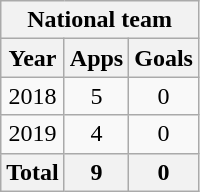<table class="wikitable" style="text-align:center">
<tr>
<th colspan=3>National team</th>
</tr>
<tr>
<th>Year</th>
<th>Apps</th>
<th>Goals</th>
</tr>
<tr>
<td>2018</td>
<td>5</td>
<td>0</td>
</tr>
<tr>
<td>2019</td>
<td>4</td>
<td>0</td>
</tr>
<tr>
<th>Total</th>
<th>9</th>
<th>0</th>
</tr>
</table>
